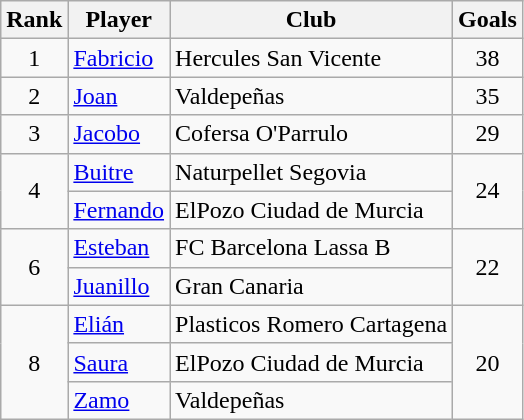<table class="wikitable sortable" style="text-align:center">
<tr>
<th>Rank</th>
<th>Player</th>
<th>Club</th>
<th>Goals</th>
</tr>
<tr>
<td>1</td>
<td align="left"> <a href='#'>Fabricio</a></td>
<td align="left">Hercules San Vicente</td>
<td>38</td>
</tr>
<tr>
<td>2</td>
<td align="left"> <a href='#'>Joan</a></td>
<td align="left">Valdepeñas</td>
<td>35</td>
</tr>
<tr>
<td>3</td>
<td align="left"> <a href='#'>Jacobo</a></td>
<td align="left">Cofersa O'Parrulo</td>
<td>29</td>
</tr>
<tr>
<td rowspan="2">4</td>
<td align="left"> <a href='#'>Buitre</a></td>
<td align="left">Naturpellet Segovia</td>
<td rowspan="2">24</td>
</tr>
<tr>
<td align="left"> <a href='#'>Fernando</a></td>
<td align="left">ElPozo Ciudad de Murcia</td>
</tr>
<tr>
<td rowspan="2">6</td>
<td align="left"> <a href='#'>Esteban</a></td>
<td align="left">FC Barcelona Lassa B</td>
<td rowspan="2">22</td>
</tr>
<tr>
<td align="left"> <a href='#'>Juanillo</a></td>
<td align="left">Gran Canaria</td>
</tr>
<tr>
<td rowspan="3">8</td>
<td align="left"> <a href='#'>Elián</a></td>
<td align="left">Plasticos Romero Cartagena</td>
<td rowspan="3">20</td>
</tr>
<tr>
<td align="left"> <a href='#'>Saura</a></td>
<td align="left">ElPozo Ciudad de Murcia</td>
</tr>
<tr>
<td align="left"> <a href='#'>Zamo</a></td>
<td align="left">Valdepeñas</td>
</tr>
</table>
